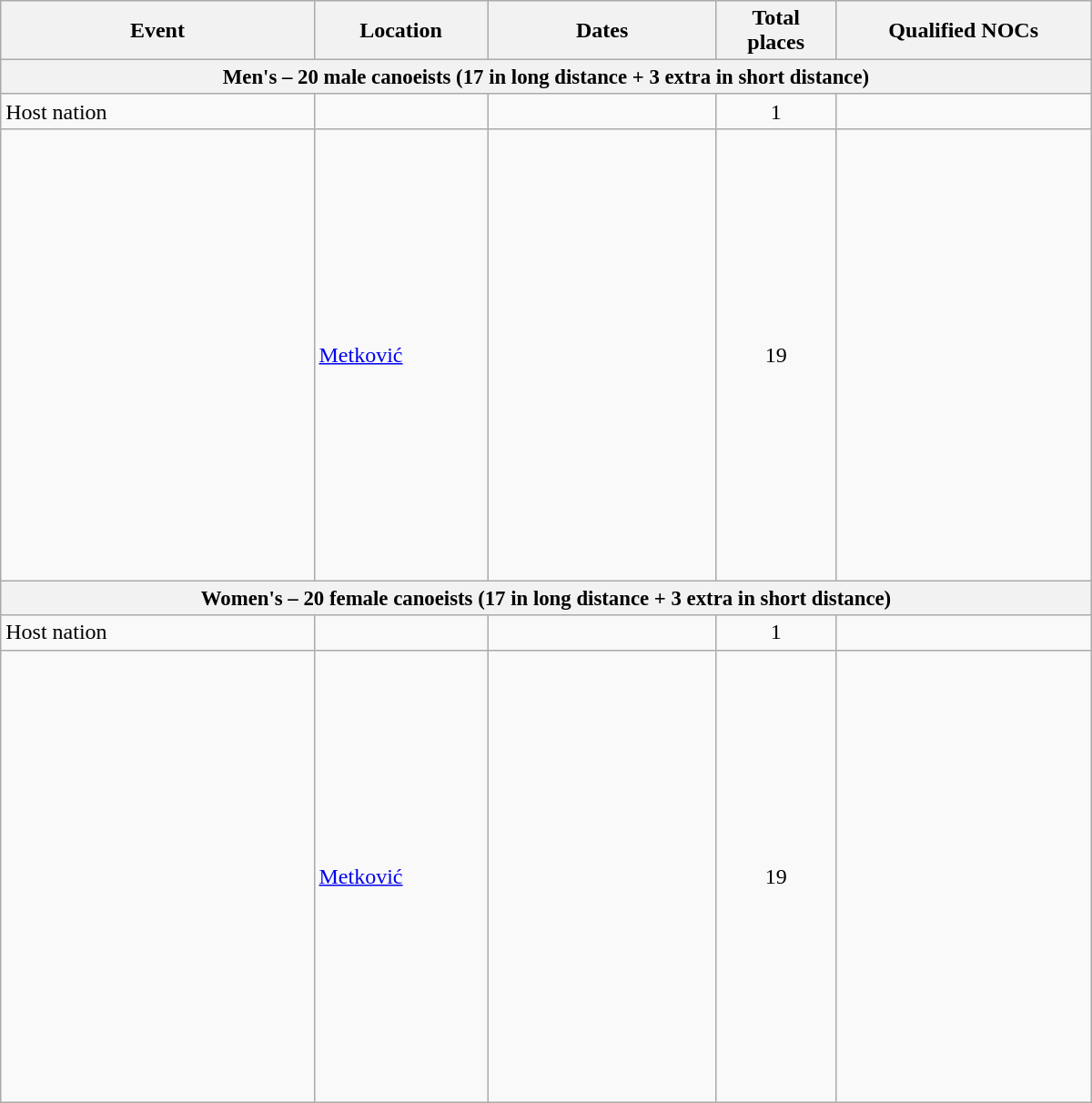<table class="wikitable" width=800>
<tr>
<th>Event</th>
<th width=120>Location</th>
<th width=160>Dates</th>
<th width=80>Total places</th>
<th width=180>Qualified NOCs</th>
</tr>
<tr style="font-size:95%;">
<th colspan=5>Men's – 20 male canoeists (17 in long distance + 3 extra in short distance)</th>
</tr>
<tr>
<td>Host nation</td>
<td></td>
<td></td>
<td align="center">1</td>
<td></td>
</tr>
<tr>
<td></td>
<td> <a href='#'>Metković</a></td>
<td align="center"></td>
<td align="center">19</td>
<td><br><br><br><br><br><br><br><br><br><br><br><br><br><br><br><br><br><br></td>
</tr>
<tr style="font-size:95%;">
<th colspan=5>Women's – 20 female canoeists (17 in long distance + 3 extra in short distance)</th>
</tr>
<tr>
<td>Host nation</td>
<td></td>
<td></td>
<td align="center">1</td>
<td></td>
</tr>
<tr>
<td></td>
<td> <a href='#'>Metković</a></td>
<td align="center"></td>
<td align="center">19</td>
<td><br><br><br><br><br><br><br><br><br><br><br><br><br><br><br><br><br><br></td>
</tr>
</table>
